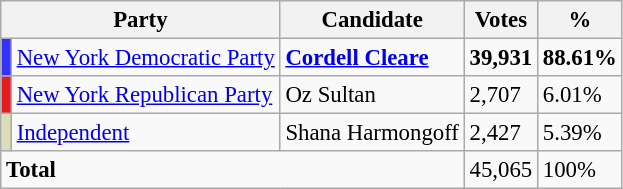<table class="wikitable" style="font-size: 95%">
<tr>
<th colspan="2">Party</th>
<th>Candidate</th>
<th>Votes</th>
<th>%</th>
</tr>
<tr>
<td bgcolor="#3333FF"></td>
<td><a href='#'>New York Democratic Party</a></td>
<td><strong><a href='#'>Cordell Cleare</a></strong></td>
<td><strong>39,931</strong></td>
<td><strong>88.61%</strong></td>
</tr>
<tr>
<td bgcolor="#E81B23"></td>
<td><a href='#'>New York Republican Party</a></td>
<td>Oz Sultan</td>
<td>2,707</td>
<td>6.01%</td>
</tr>
<tr>
<td bgcolor="#DDDDBB"></td>
<td><a href='#'>Independent</a></td>
<td>Shana Harmongoff</td>
<td>2,427</td>
<td>5.39%</td>
</tr>
<tr>
<td colspan="3"><strong>Total</strong></td>
<td>45,065</td>
<td>100%</td>
</tr>
</table>
